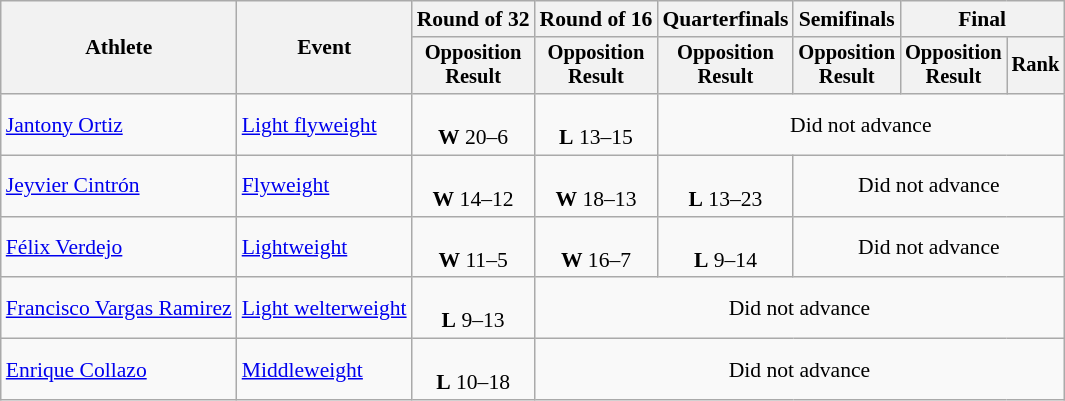<table class="wikitable" style="font-size:90%">
<tr>
<th rowspan="2">Athlete</th>
<th rowspan="2">Event</th>
<th>Round of 32</th>
<th>Round of 16</th>
<th>Quarterfinals</th>
<th>Semifinals</th>
<th colspan=2>Final</th>
</tr>
<tr style="font-size:95%">
<th>Opposition<br>Result</th>
<th>Opposition<br>Result</th>
<th>Opposition<br>Result</th>
<th>Opposition<br>Result</th>
<th>Opposition<br>Result</th>
<th>Rank</th>
</tr>
<tr align=center>
<td align=left><a href='#'>Jantony Ortiz</a></td>
<td align=left><a href='#'>Light flyweight</a></td>
<td><br><strong>W</strong> 20–6</td>
<td><br><strong>L</strong> 13–15</td>
<td colspan=4>Did not advance</td>
</tr>
<tr align=center>
<td align=left><a href='#'>Jeyvier Cintrón</a></td>
<td align=left><a href='#'>Flyweight</a></td>
<td><br><strong>W</strong> 14–12</td>
<td><br><strong>W</strong> 18–13</td>
<td><br><strong>L</strong> 13–23</td>
<td colspan=3>Did not advance</td>
</tr>
<tr align=center>
<td align=left><a href='#'>Félix Verdejo</a></td>
<td align=left><a href='#'>Lightweight</a></td>
<td><br><strong>W</strong> 11–5</td>
<td><br><strong>W</strong> 16–7</td>
<td><br><strong>L</strong> 9–14</td>
<td colspan=3>Did not advance</td>
</tr>
<tr align=center>
<td align=left><a href='#'>Francisco Vargas Ramirez</a></td>
<td align=left><a href='#'>Light welterweight</a></td>
<td><br><strong>L</strong> 9–13</td>
<td colspan=5>Did not advance</td>
</tr>
<tr align=center>
<td align=left><a href='#'>Enrique Collazo</a></td>
<td align=left><a href='#'>Middleweight</a></td>
<td><br><strong>L</strong> 10–18</td>
<td colspan=5>Did not advance</td>
</tr>
</table>
